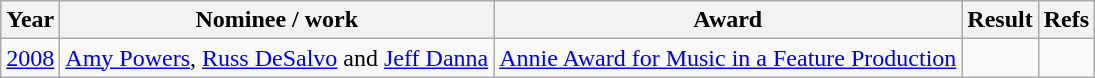<table class="wikitable">
<tr>
<th>Year</th>
<th>Nominee / work</th>
<th>Award</th>
<th>Result</th>
<th>Refs</th>
</tr>
<tr>
<td><a href='#'>2008</a></td>
<td><a href='#'>Amy Powers</a>, <a href='#'>Russ DeSalvo</a> and <a href='#'>Jeff Danna</a></td>
<td><a href='#'>Annie Award for Music in a Feature Production</a></td>
<td></td>
<td></td>
</tr>
</table>
